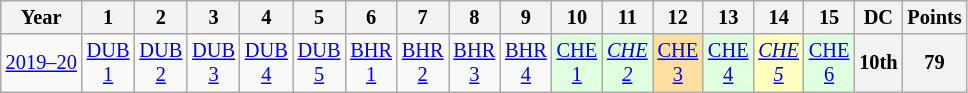<table class="wikitable" style="text-align:center; font-size:85%">
<tr>
<th>Year</th>
<th>1</th>
<th>2</th>
<th>3</th>
<th>4</th>
<th>5</th>
<th>6</th>
<th>7</th>
<th>8</th>
<th>9</th>
<th>10</th>
<th>11</th>
<th>12</th>
<th>13</th>
<th>14</th>
<th>15</th>
<th>DC</th>
<th>Points</th>
</tr>
<tr>
<td nowrap><a href='#'>2019–20</a></td>
<td><a href='#'>DUB<br>1</a></td>
<td><a href='#'>DUB<br>2</a></td>
<td><a href='#'>DUB<br>3</a></td>
<td><a href='#'>DUB<br>4</a></td>
<td><a href='#'>DUB<br>5</a></td>
<td><a href='#'>BHR<br>1</a></td>
<td><a href='#'>BHR<br>2</a></td>
<td><a href='#'>BHR<br>3</a></td>
<td><a href='#'>BHR<br>4</a></td>
<td style="background:#dfffdf;"><a href='#'>CHE<br>1</a><br></td>
<td style="background:#dfffdf;"><em><a href='#'>CHE<br>2</a></em><br></td>
<td style="background:#ffdf9f;"><a href='#'>CHE<br>3</a><br></td>
<td style="background:#dfffdf;"><a href='#'>CHE<br>4</a><br></td>
<td style="background:#ffffbf;"><em><a href='#'>CHE<br>5</a></em><br></td>
<td style="background:#dfffdf;"><a href='#'>CHE<br>6</a><br></td>
<th>10th</th>
<th>79</th>
</tr>
</table>
